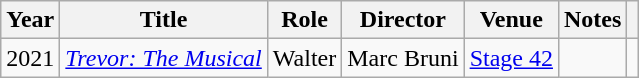<table class="wikitable">
<tr>
<th>Year</th>
<th>Title</th>
<th>Role</th>
<th>Director</th>
<th>Venue</th>
<th>Notes</th>
<th></th>
</tr>
<tr>
<td>2021</td>
<td><em><a href='#'>Trevor: The Musical</a></em></td>
<td>Walter</td>
<td>Marc Bruni</td>
<td><a href='#'>Stage 42</a></td>
<td></td>
<td></td>
</tr>
</table>
